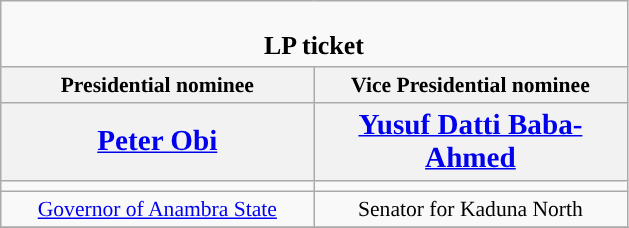<table class="wikitable" style="font-size:90%; text-align:center;">
<tr>
<td colspan="5" style="background:"><br><big><strong>LP ticket</strong></big></td>
</tr>
<tr>
<th>Presidential nominee</th>
<th>Vice Presidential nominee</th>
</tr>
<tr>
<th style="width:3em; font-size:135%; width:200px;"><a href='#'>Peter Obi</a></th>
<th style="width:3em; font-size:135%; width:200px;"><a href='#'>Yusuf Datti Baba-Ahmed</a></th>
</tr>
<tr>
<td></td>
<td></td>
</tr>
<tr>
<td><a href='#'>Governor of Anambra State</a><br></td>
<td>Senator for Kaduna North </td>
</tr>
<tr>
</tr>
</table>
